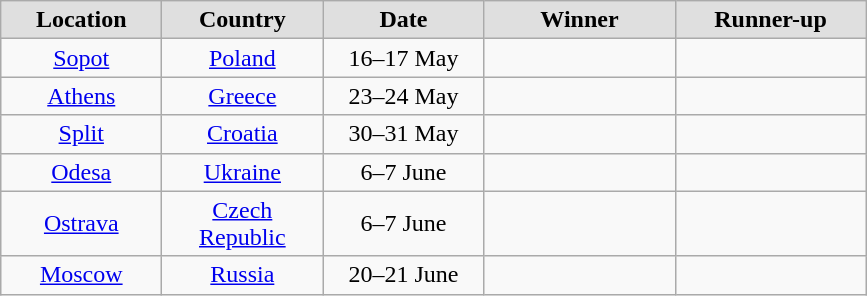<table class="wikitable">
<tr align="center" bgcolor="#dfdfdf">
<td width="100"><strong>Location</strong></td>
<td width="100"><strong>Country</strong></td>
<td width="100"><strong>Date</strong></td>
<td width="120"><strong>Winner</strong></td>
<td width="120"><strong>Runner-up</strong></td>
</tr>
<tr align="center">
<td><a href='#'>Sopot</a></td>
<td><a href='#'>Poland</a></td>
<td>16–17 May</td>
<td></td>
<td></td>
</tr>
<tr align="center">
<td><a href='#'>Athens</a></td>
<td><a href='#'>Greece</a></td>
<td>23–24 May</td>
<td></td>
<td></td>
</tr>
<tr align="center">
<td><a href='#'>Split</a></td>
<td><a href='#'>Croatia</a></td>
<td>30–31 May</td>
<td></td>
<td></td>
</tr>
<tr align="center">
<td><a href='#'>Odesa</a></td>
<td><a href='#'>Ukraine</a></td>
<td>6–7 June</td>
<td></td>
<td></td>
</tr>
<tr align="center">
<td><a href='#'>Ostrava</a></td>
<td><a href='#'>Czech Republic</a></td>
<td>6–7 June</td>
<td></td>
<td></td>
</tr>
<tr align="center">
<td><a href='#'>Moscow</a></td>
<td><a href='#'>Russia</a></td>
<td>20–21 June</td>
<td></td>
<td></td>
</tr>
</table>
